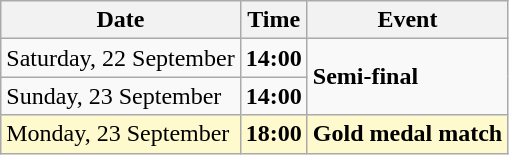<table class = "wikitable">
<tr>
<th>Date</th>
<th>Time</th>
<th>Event</th>
</tr>
<tr>
<td>Saturday, 22 September</td>
<td><strong>14:00</strong></td>
<td rowspan="2"><strong>Semi-final</strong></td>
</tr>
<tr>
<td>Sunday, 23 September</td>
<td><strong>14:00</strong></td>
</tr>
<tr style="background-color:lemonchiffon;">
<td>Monday, 23 September</td>
<td><strong>18:00</strong></td>
<td><strong>Gold medal match</strong></td>
</tr>
</table>
